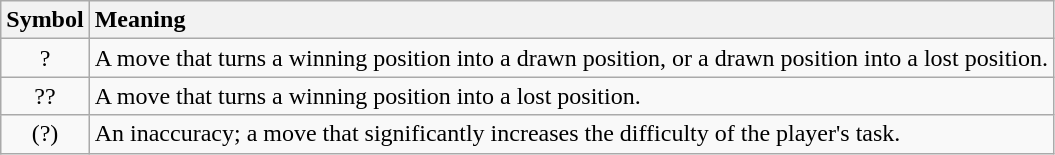<table class="wikitable">
<tr style="vertical-align:bottom;">
<th>Symbol</th>
<th style="text-align:left;">Meaning</th>
</tr>
<tr style="vertical-align:top;">
<td style="text-align:center;">?</td>
<td>A move that turns a winning position into a drawn position, or a drawn position into a lost position.</td>
</tr>
<tr style="vertical-align:top;">
<td style="text-align:center;">??</td>
<td>A move that turns a winning position into a lost position.</td>
</tr>
<tr style="vertical-align:top;">
<td style="text-align:center;">(?)</td>
<td>An inaccuracy; a move that significantly increases the difficulty of the player's task.</td>
</tr>
</table>
